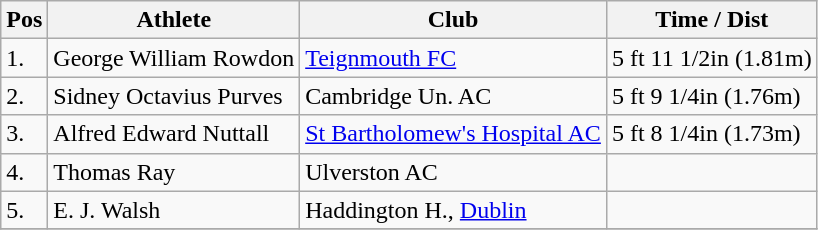<table class="wikitable">
<tr>
<th>Pos</th>
<th>Athlete</th>
<th>Club</th>
<th>Time / Dist</th>
</tr>
<tr>
<td>1.</td>
<td>George William Rowdon</td>
<td><a href='#'>Teignmouth FC</a></td>
<td>5 ft 11 1/2in (1.81m)</td>
</tr>
<tr>
<td>2.</td>
<td>Sidney Octavius Purves</td>
<td>Cambridge Un. AC</td>
<td>5 ft 9 1/4in (1.76m)</td>
</tr>
<tr>
<td>3.</td>
<td>Alfred Edward Nuttall</td>
<td><a href='#'>St Bartholomew's Hospital AC</a></td>
<td>5 ft 8 1/4in (1.73m)</td>
</tr>
<tr>
<td>4.</td>
<td>Thomas Ray</td>
<td>Ulverston AC</td>
<td></td>
</tr>
<tr>
<td>5.</td>
<td>E. J. Walsh</td>
<td>Haddington H., <a href='#'>Dublin</a></td>
<td></td>
</tr>
<tr>
</tr>
</table>
